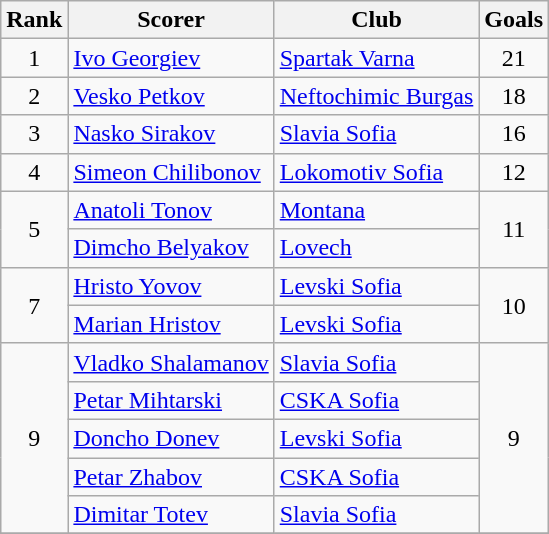<table class="wikitable" style="text-align:center">
<tr>
<th>Rank</th>
<th>Scorer</th>
<th>Club</th>
<th>Goals</th>
</tr>
<tr>
<td rowspan="1">1</td>
<td align="left"> <a href='#'>Ivo Georgiev</a></td>
<td align="left"><a href='#'>Spartak Varna</a></td>
<td rowspan="1">21</td>
</tr>
<tr>
<td rowspan="1">2</td>
<td align="left"> <a href='#'>Vesko Petkov</a></td>
<td align="left"><a href='#'>Neftochimic Burgas</a></td>
<td rowspan="1">18</td>
</tr>
<tr>
<td rowspan="1">3</td>
<td align="left"> <a href='#'>Nasko Sirakov</a></td>
<td align="left"><a href='#'>Slavia Sofia</a></td>
<td rowspan="1">16</td>
</tr>
<tr>
<td rowspan="1">4</td>
<td align="left"> <a href='#'>Simeon Chilibonov</a></td>
<td align="left"><a href='#'>Lokomotiv Sofia</a></td>
<td rowspan="1">12</td>
</tr>
<tr>
<td rowspan="2">5</td>
<td align="left"> <a href='#'>Anatoli Tonov</a></td>
<td align="left"><a href='#'>Montana</a></td>
<td rowspan="2">11</td>
</tr>
<tr>
<td align="left"> <a href='#'>Dimcho Belyakov</a></td>
<td align="left"><a href='#'>Lovech</a></td>
</tr>
<tr>
<td rowspan="2">7</td>
<td align="left"> <a href='#'>Hristo Yovov</a></td>
<td align="left"><a href='#'>Levski Sofia</a></td>
<td rowspan="2">10</td>
</tr>
<tr>
<td align="left"> <a href='#'>Marian Hristov</a></td>
<td align="left"><a href='#'>Levski Sofia</a></td>
</tr>
<tr>
<td rowspan="5">9</td>
<td align="left"> <a href='#'>Vladko Shalamanov</a></td>
<td align="left"><a href='#'>Slavia Sofia</a></td>
<td rowspan="5">9</td>
</tr>
<tr>
<td align="left"> <a href='#'>Petar Mihtarski</a></td>
<td align="left"><a href='#'>CSKA Sofia</a></td>
</tr>
<tr>
<td align="left"> <a href='#'>Doncho Donev</a></td>
<td align="left"><a href='#'>Levski Sofia</a></td>
</tr>
<tr>
<td align="left"> <a href='#'>Petar Zhabov</a></td>
<td align="left"><a href='#'>CSKA Sofia</a></td>
</tr>
<tr>
<td align="left"> <a href='#'>Dimitar Totev</a></td>
<td align="left"><a href='#'>Slavia Sofia</a></td>
</tr>
<tr>
</tr>
</table>
